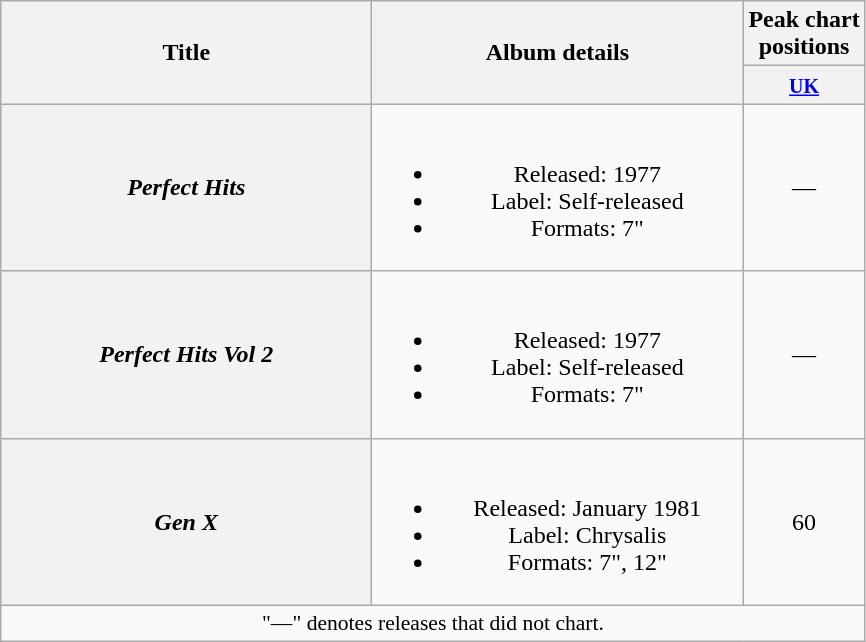<table class="wikitable plainrowheaders" style="text-align:center;">
<tr>
<th rowspan="2" scope="col" style="width:15em;">Title</th>
<th rowspan="2" scope="col" style="width:15em;">Album details</th>
<th>Peak chart<br>positions</th>
</tr>
<tr>
<th><small><a href='#'>UK</a></small><br></th>
</tr>
<tr>
<th scope="row"><em>Perfect Hits</em></th>
<td><br><ul><li>Released: 1977</li><li>Label: Self-released</li><li>Formats: 7"</li></ul></td>
<td>—</td>
</tr>
<tr>
<th scope="row"><em>Perfect Hits Vol 2</em></th>
<td><br><ul><li>Released: 1977</li><li>Label: Self-released</li><li>Formats: 7"</li></ul></td>
<td>—</td>
</tr>
<tr>
<th scope="row"><em>Gen X</em></th>
<td><br><ul><li>Released: January 1981</li><li>Label: Chrysalis</li><li>Formats: 7", 12"</li></ul></td>
<td>60</td>
</tr>
<tr>
<td colspan="3" style="font-size:90%">"—" denotes releases that did not chart.</td>
</tr>
</table>
